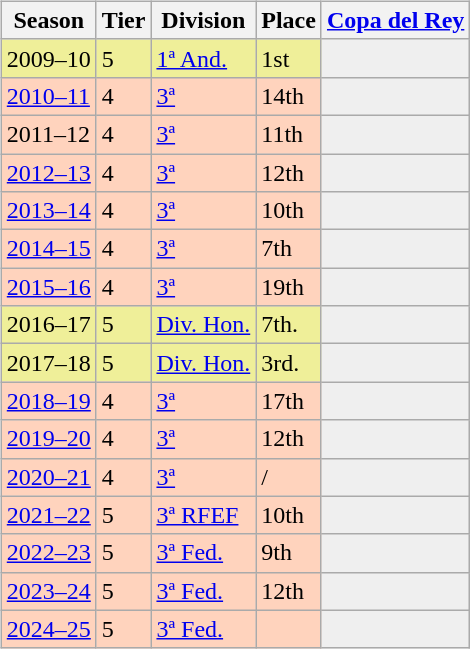<table>
<tr>
<td valign="top" width=0%><br><table class="wikitable">
<tr style="background:#f0f6fa;">
<th>Season</th>
<th>Tier</th>
<th>Division</th>
<th>Place</th>
<th><a href='#'>Copa del Rey</a></th>
</tr>
<tr>
<td style="background:#EFEF99;">2009–10</td>
<td style="background:#EFEF99;">5</td>
<td style="background:#EFEF99;"><a href='#'>1ª And.</a></td>
<td style="background:#EFEF99;">1st</td>
<th style="background:#efefef;"></th>
</tr>
<tr>
<td style="background:#FFD3BD;"><a href='#'>2010–11</a></td>
<td style="background:#FFD3BD;">4</td>
<td style="background:#FFD3BD;"><a href='#'>3ª</a></td>
<td style="background:#FFD3BD;">14th</td>
<td style="background:#efefef;"></td>
</tr>
<tr>
<td style="background:#FFD3BD;">2011–12</td>
<td style="background:#FFD3BD;">4</td>
<td style="background:#FFD3BD;"><a href='#'>3ª</a></td>
<td style="background:#FFD3BD;">11th</td>
<td style="background:#efefef;"></td>
</tr>
<tr>
<td style="background:#FFD3BD;"><a href='#'>2012–13</a></td>
<td style="background:#FFD3BD;">4</td>
<td style="background:#FFD3BD;"><a href='#'>3ª</a></td>
<td style="background:#FFD3BD;">12th</td>
<td style="background:#efefef;"></td>
</tr>
<tr>
<td style="background:#FFD3BD;"><a href='#'>2013–14</a></td>
<td style="background:#FFD3BD;">4</td>
<td style="background:#FFD3BD;"><a href='#'>3ª</a></td>
<td style="background:#FFD3BD;">10th</td>
<td style="background:#efefef;"></td>
</tr>
<tr>
<td style="background:#FFD3BD;"><a href='#'>2014–15</a></td>
<td style="background:#FFD3BD;">4</td>
<td style="background:#FFD3BD;"><a href='#'>3ª</a></td>
<td style="background:#FFD3BD;">7th</td>
<td style="background:#efefef;"></td>
</tr>
<tr>
<td style="background:#FFD3BD;"><a href='#'>2015–16</a></td>
<td style="background:#FFD3BD;">4</td>
<td style="background:#FFD3BD;"><a href='#'>3ª</a></td>
<td style="background:#FFD3BD;">19th</td>
<td style="background:#efefef;"></td>
</tr>
<tr>
<td style="background:#EFEF99;">2016–17</td>
<td style="background:#EFEF99;">5</td>
<td style="background:#EFEF99;"><a href='#'>Div. Hon.</a></td>
<td style="background:#EFEF99;">7th.</td>
<th style="background:#efefef;"></th>
</tr>
<tr>
<td style="background:#EFEF99;">2017–18</td>
<td style="background:#EFEF99;">5</td>
<td style="background:#EFEF99;"><a href='#'>Div. Hon.</a></td>
<td style="background:#EFEF99;">3rd.</td>
<th style="background:#efefef;"></th>
</tr>
<tr>
<td style="background:#FFD3BD;"><a href='#'>2018–19</a></td>
<td style="background:#FFD3BD;">4</td>
<td style="background:#FFD3BD;"><a href='#'>3ª</a></td>
<td style="background:#FFD3BD;">17th</td>
<td style="background:#efefef;"></td>
</tr>
<tr>
<td style="background:#FFD3BD;"><a href='#'>2019–20</a></td>
<td style="background:#FFD3BD;">4</td>
<td style="background:#FFD3BD;"><a href='#'>3ª</a></td>
<td style="background:#FFD3BD;">12th</td>
<td style="background:#efefef;"></td>
</tr>
<tr>
<td style="background:#FFD3BD;"><a href='#'>2020–21</a></td>
<td style="background:#FFD3BD;">4</td>
<td style="background:#FFD3BD;"><a href='#'>3ª</a></td>
<td style="background:#FFD3BD;"> / </td>
<td style="background:#efefef;"></td>
</tr>
<tr>
<td style="background:#FFD3BD;"><a href='#'>2021–22</a></td>
<td style="background:#FFD3BD;">5</td>
<td style="background:#FFD3BD;"><a href='#'>3ª RFEF</a></td>
<td style="background:#FFD3BD;">10th</td>
<td style="background:#efefef;"></td>
</tr>
<tr>
<td style="background:#FFD3BD;"><a href='#'>2022–23</a></td>
<td style="background:#FFD3BD;">5</td>
<td style="background:#FFD3BD;"><a href='#'>3ª Fed.</a></td>
<td style="background:#FFD3BD;">9th</td>
<td style="background:#efefef;"></td>
</tr>
<tr>
<td style="background:#FFD3BD;"><a href='#'>2023–24</a></td>
<td style="background:#FFD3BD;">5</td>
<td style="background:#FFD3BD;"><a href='#'>3ª Fed.</a></td>
<td style="background:#FFD3BD;">12th</td>
<td style="background:#efefef;"></td>
</tr>
<tr>
<td style="background:#FFD3BD;"><a href='#'>2024–25</a></td>
<td style="background:#FFD3BD;">5</td>
<td style="background:#FFD3BD;"><a href='#'>3ª Fed.</a></td>
<td style="background:#FFD3BD;"></td>
<td style="background:#efefef;"></td>
</tr>
</table>
</td>
</tr>
</table>
